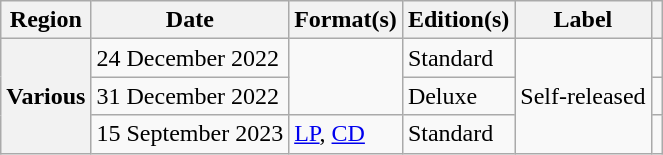<table class="wikitable plainrowheaders">
<tr>
<th scope="col">Region</th>
<th scope="col">Date</th>
<th scope="col">Format(s)</th>
<th scope="col">Edition(s)</th>
<th scope="col">Label</th>
<th scope="col"></th>
</tr>
<tr>
<th rowspan="3" scope="row">Various</th>
<td>24 December 2022</td>
<td rowspan="2"></td>
<td>Standard</td>
<td rowspan="3">Self-released</td>
<td></td>
</tr>
<tr>
<td>31 December 2022</td>
<td>Deluxe</td>
<td></td>
</tr>
<tr>
<td>15 September 2023</td>
<td><a href='#'>LP</a>, <a href='#'>CD</a></td>
<td>Standard</td>
<td></td>
</tr>
</table>
